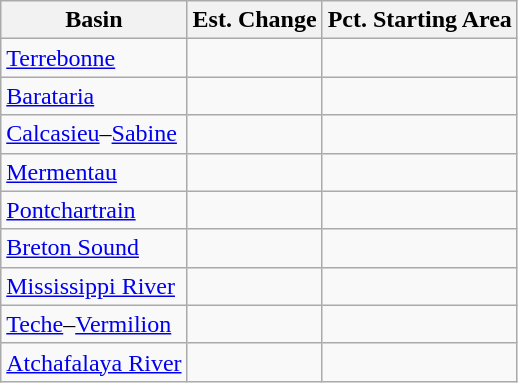<table class="wikitable floatright">
<tr>
<th>Basin</th>
<th>Est. Change</th>
<th>Pct. Starting Area</th>
</tr>
<tr>
<td><a href='#'>Terrebonne</a></td>
<td></td>
<td></td>
</tr>
<tr>
<td><a href='#'>Barataria</a></td>
<td></td>
<td></td>
</tr>
<tr>
<td><a href='#'>Calcasieu</a>–<a href='#'>Sabine</a></td>
<td></td>
<td></td>
</tr>
<tr>
<td><a href='#'>Mermentau</a></td>
<td></td>
<td></td>
</tr>
<tr>
<td><a href='#'>Pontchartrain</a></td>
<td></td>
<td></td>
</tr>
<tr>
<td><a href='#'>Breton Sound</a></td>
<td></td>
<td></td>
</tr>
<tr>
<td><a href='#'>Mississippi River</a></td>
<td></td>
<td></td>
</tr>
<tr>
<td><a href='#'>Teche</a>–<a href='#'>Vermilion</a></td>
<td></td>
<td></td>
</tr>
<tr>
<td><a href='#'>Atchafalaya River</a></td>
<td></td>
<td></td>
</tr>
</table>
